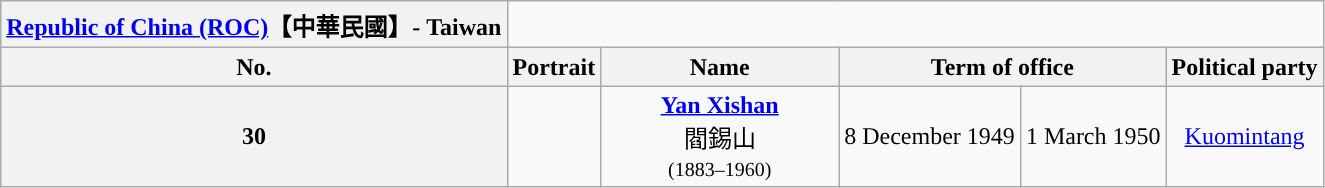<table class="wikitable" style="text-align:center">
<tr>
<th align=center style="background:"> <a href='#'><span>Republic of China (ROC)</span></a>【中華民國】- Taiwan</th>
</tr>
<tr>
<th align=center style="background:">No.</th>
<th>Portrait</th>
<th width=18%>Name<br></th>
<th colspan=2>Term of office</th>
<th>Political party</th>
</tr>
<tr>
<th rowspan=3 style="background:">30</th>
<td rowspan=3></td>
<td rowspan=3 align=center><strong><a href='#'>Yan Xishan</a></strong><br><span>閻錫山</span><br><small>(1883–1960)</small></td>
<td rowspan=2>8 December 1949</td>
<td rowspan=2>1 March 1950</td>
<td rowspan=3><a href='#'>Kuomintang</a></td>
</tr>
<tr>
</tr>
</table>
